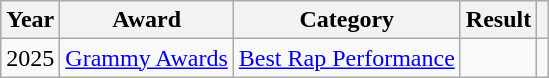<table class="wikitable sortable plainrowheaders">
<tr>
<th scope="col">Year</th>
<th scope="col">Award</th>
<th scope="col">Category</th>
<th scope="col">Result</th>
<th scope="col" class="unsortable"></th>
</tr>
<tr>
<td>2025</td>
<td><a href='#'>Grammy Awards</a></td>
<td><a href='#'>Best Rap Performance</a></td>
<td></td>
<td></td>
</tr>
</table>
